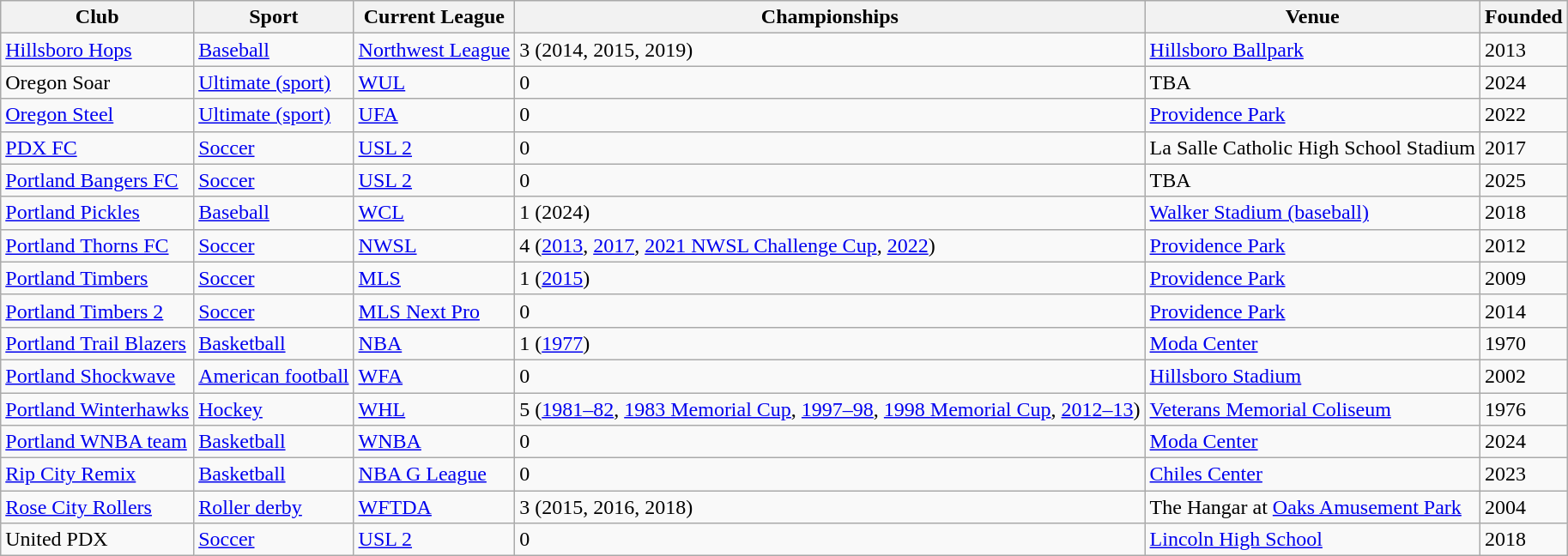<table class="wikitable sortable">
<tr>
<th>Club</th>
<th>Sport</th>
<th>Current League</th>
<th>Championships</th>
<th>Venue</th>
<th>Founded</th>
</tr>
<tr>
<td><a href='#'>Hillsboro Hops</a></td>
<td><a href='#'>Baseball</a></td>
<td><a href='#'>Northwest League</a></td>
<td>3 (2014, 2015, 2019)</td>
<td><a href='#'>Hillsboro Ballpark</a></td>
<td>2013</td>
</tr>
<tr>
<td>Oregon Soar</td>
<td><a href='#'>Ultimate (sport)</a></td>
<td><a href='#'>WUL</a></td>
<td>0</td>
<td>TBA</td>
<td>2024</td>
</tr>
<tr>
<td><a href='#'>Oregon Steel</a></td>
<td><a href='#'>Ultimate (sport)</a></td>
<td><a href='#'>UFA</a></td>
<td>0</td>
<td><a href='#'>Providence Park</a></td>
<td>2022</td>
</tr>
<tr>
<td><a href='#'>PDX FC</a></td>
<td><a href='#'>Soccer</a></td>
<td><a href='#'>USL 2</a></td>
<td>0</td>
<td>La Salle Catholic High School Stadium</td>
<td>2017</td>
</tr>
<tr>
<td><a href='#'>Portland Bangers FC</a></td>
<td><a href='#'>Soccer</a></td>
<td><a href='#'>USL 2</a></td>
<td>0</td>
<td>TBA</td>
<td>2025</td>
</tr>
<tr>
<td><a href='#'>Portland Pickles</a></td>
<td><a href='#'>Baseball</a></td>
<td><a href='#'>WCL</a></td>
<td>1 (2024)</td>
<td><a href='#'>Walker Stadium (baseball)</a></td>
<td>2018</td>
</tr>
<tr>
<td><a href='#'>Portland Thorns FC</a></td>
<td><a href='#'>Soccer</a></td>
<td><a href='#'>NWSL</a></td>
<td>4 (<a href='#'>2013</a>, <a href='#'>2017</a>, <a href='#'>2021 NWSL Challenge Cup</a>, <a href='#'>2022</a>)</td>
<td><a href='#'>Providence Park</a></td>
<td>2012</td>
</tr>
<tr>
<td><a href='#'>Portland Timbers</a></td>
<td><a href='#'>Soccer</a></td>
<td><a href='#'>MLS</a></td>
<td>1 (<a href='#'>2015</a>)</td>
<td><a href='#'>Providence Park</a></td>
<td>2009</td>
</tr>
<tr>
<td><a href='#'>Portland Timbers 2</a></td>
<td><a href='#'>Soccer</a></td>
<td><a href='#'>MLS Next Pro</a></td>
<td>0</td>
<td><a href='#'>Providence Park</a></td>
<td>2014</td>
</tr>
<tr>
<td><a href='#'>Portland Trail Blazers</a></td>
<td><a href='#'>Basketball</a></td>
<td><a href='#'>NBA</a></td>
<td>1 (<a href='#'>1977</a>)</td>
<td><a href='#'>Moda Center</a></td>
<td>1970</td>
</tr>
<tr>
<td><a href='#'>Portland Shockwave</a></td>
<td><a href='#'>American football</a></td>
<td><a href='#'>WFA</a></td>
<td>0</td>
<td><a href='#'>Hillsboro Stadium</a></td>
<td>2002</td>
</tr>
<tr>
<td><a href='#'>Portland Winterhawks</a></td>
<td><a href='#'>Hockey</a></td>
<td><a href='#'>WHL</a></td>
<td>5 (<a href='#'>1981–82</a>, <a href='#'>1983 Memorial Cup</a>, <a href='#'>1997–98</a>, <a href='#'>1998 Memorial Cup</a>, <a href='#'>2012–13</a>)</td>
<td><a href='#'>Veterans Memorial Coliseum</a></td>
<td>1976</td>
</tr>
<tr>
<td><a href='#'>Portland WNBA team</a></td>
<td><a href='#'>Basketball</a></td>
<td><a href='#'>WNBA</a></td>
<td>0</td>
<td><a href='#'>Moda Center</a></td>
<td>2024</td>
</tr>
<tr>
<td><a href='#'>Rip City Remix</a></td>
<td><a href='#'>Basketball</a></td>
<td><a href='#'>NBA G League</a></td>
<td>0</td>
<td><a href='#'>Chiles Center</a></td>
<td>2023</td>
</tr>
<tr>
<td><a href='#'>Rose City Rollers</a></td>
<td><a href='#'>Roller derby</a></td>
<td><a href='#'>WFTDA</a></td>
<td>3 (2015, 2016, 2018)</td>
<td>The Hangar at <a href='#'>Oaks Amusement Park</a></td>
<td>2004</td>
</tr>
<tr>
<td>United PDX</td>
<td><a href='#'>Soccer</a></td>
<td><a href='#'>USL 2</a></td>
<td>0</td>
<td><a href='#'>Lincoln High School</a></td>
<td>2018</td>
</tr>
</table>
